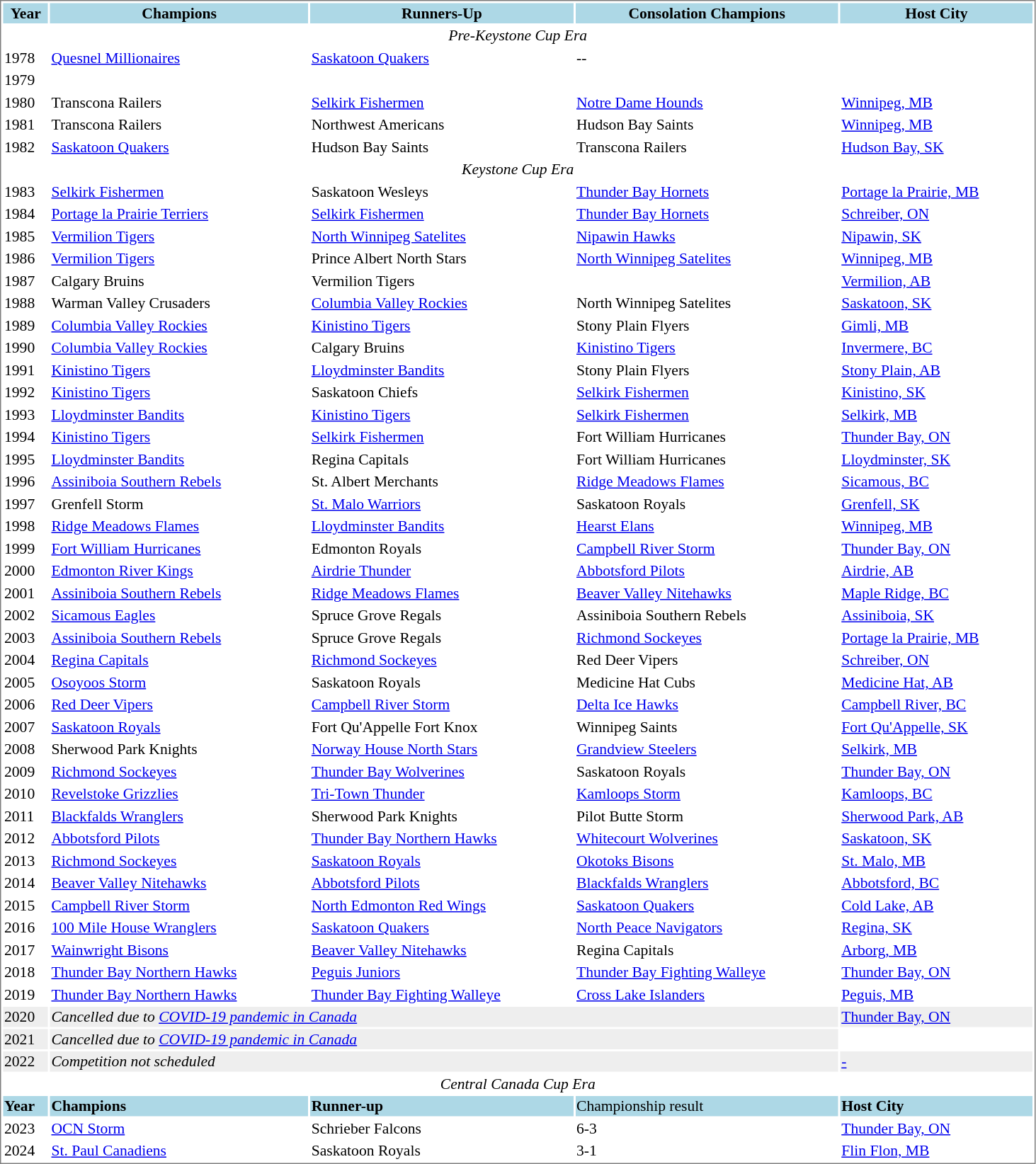<table cellpadding="1" width="975px" style="font-size: 90%; border: 1px solid gray;" class="sticky-header">
<tr style="background:lightblue;">
<th><strong>Year</strong></th>
<th><strong>Champions</strong></th>
<th><strong>Runners-Up</strong></th>
<th><strong>Consolation Champions</strong></th>
<th><strong>Host City</strong></th>
</tr>
<tr align="center" style="vertical-align: middle;" style="background:lightgray;">
<td colspan="11"><em>Pre-Keystone Cup Era</em></td>
</tr>
<tr bgcolor=>
<td>1978</td>
<td><a href='#'>Quesnel Millionaires</a></td>
<td><a href='#'>Saskatoon Quakers</a></td>
<td>--</td>
<td></td>
</tr>
<tr bgcolor=>
<td>1979</td>
<td></td>
<td></td>
<td></td>
<td></td>
</tr>
<tr bgcolor=>
<td>1980</td>
<td>Transcona Railers</td>
<td><a href='#'>Selkirk Fishermen</a></td>
<td><a href='#'>Notre Dame Hounds</a></td>
<td><a href='#'>Winnipeg, MB</a></td>
</tr>
<tr bgcolor=>
<td>1981</td>
<td>Transcona Railers</td>
<td>Northwest Americans</td>
<td>Hudson Bay Saints</td>
<td><a href='#'>Winnipeg, MB</a></td>
</tr>
<tr bgcolor=>
<td>1982</td>
<td><a href='#'>Saskatoon Quakers</a></td>
<td>Hudson Bay Saints</td>
<td>Transcona Railers</td>
<td><a href='#'>Hudson Bay, SK</a></td>
</tr>
<tr align="center" style="vertical-align: middle;" style="background:lightgray;">
<td colspan="11"><em>Keystone Cup Era</em></td>
</tr>
<tr bgcolor=>
<td>1983</td>
<td><a href='#'>Selkirk Fishermen</a></td>
<td>Saskatoon Wesleys</td>
<td><a href='#'>Thunder Bay Hornets</a></td>
<td><a href='#'>Portage la Prairie, MB</a></td>
</tr>
<tr bgcolor=>
<td>1984</td>
<td><a href='#'>Portage la Prairie Terriers</a></td>
<td><a href='#'>Selkirk Fishermen</a></td>
<td><a href='#'>Thunder Bay Hornets</a></td>
<td><a href='#'>Schreiber, ON</a></td>
</tr>
<tr bgcolor=>
<td>1985</td>
<td><a href='#'>Vermilion Tigers</a></td>
<td><a href='#'>North Winnipeg Satelites</a></td>
<td><a href='#'>Nipawin Hawks</a></td>
<td><a href='#'>Nipawin, SK</a></td>
</tr>
<tr bgcolor=>
<td>1986</td>
<td><a href='#'>Vermilion Tigers</a></td>
<td>Prince Albert North Stars</td>
<td><a href='#'>North Winnipeg Satelites</a></td>
<td><a href='#'>Winnipeg, MB</a></td>
</tr>
<tr bgcolor=>
<td>1987</td>
<td>Calgary Bruins</td>
<td>Vermilion Tigers</td>
<td></td>
<td><a href='#'>Vermilion, AB</a></td>
</tr>
<tr bgcolor=>
<td>1988</td>
<td>Warman Valley Crusaders</td>
<td><a href='#'>Columbia Valley Rockies</a></td>
<td>North Winnipeg Satelites</td>
<td><a href='#'>Saskatoon, SK</a></td>
</tr>
<tr bgcolor=>
<td>1989</td>
<td><a href='#'>Columbia Valley Rockies</a></td>
<td><a href='#'>Kinistino Tigers</a></td>
<td>Stony Plain Flyers</td>
<td><a href='#'>Gimli, MB</a></td>
</tr>
<tr bgcolor=>
<td>1990</td>
<td><a href='#'>Columbia Valley Rockies</a></td>
<td>Calgary Bruins</td>
<td><a href='#'>Kinistino Tigers</a></td>
<td><a href='#'>Invermere, BC</a></td>
</tr>
<tr bgcolor=>
<td>1991</td>
<td><a href='#'>Kinistino Tigers</a></td>
<td><a href='#'>Lloydminster Bandits</a></td>
<td>Stony Plain Flyers</td>
<td><a href='#'>Stony Plain, AB</a></td>
</tr>
<tr bgcolor=>
<td>1992</td>
<td><a href='#'>Kinistino Tigers</a></td>
<td>Saskatoon Chiefs</td>
<td><a href='#'>Selkirk Fishermen</a></td>
<td><a href='#'>Kinistino, SK</a></td>
</tr>
<tr bgcolor=>
<td>1993</td>
<td><a href='#'>Lloydminster Bandits</a></td>
<td><a href='#'>Kinistino Tigers</a></td>
<td><a href='#'>Selkirk Fishermen</a></td>
<td><a href='#'>Selkirk, MB</a></td>
</tr>
<tr bgcolor=>
<td>1994</td>
<td><a href='#'>Kinistino Tigers</a></td>
<td><a href='#'>Selkirk Fishermen</a></td>
<td>Fort William Hurricanes</td>
<td><a href='#'>Thunder Bay, ON</a></td>
</tr>
<tr bgcolor=>
<td>1995</td>
<td><a href='#'>Lloydminster Bandits</a></td>
<td>Regina Capitals</td>
<td>Fort William Hurricanes</td>
<td><a href='#'>Lloydminster, SK</a></td>
</tr>
<tr bgcolor=>
<td>1996</td>
<td><a href='#'>Assiniboia Southern Rebels</a></td>
<td>St. Albert Merchants</td>
<td><a href='#'>Ridge Meadows Flames</a></td>
<td><a href='#'>Sicamous, BC</a></td>
</tr>
<tr bgcolor=>
<td>1997</td>
<td>Grenfell Storm</td>
<td><a href='#'>St. Malo Warriors</a></td>
<td>Saskatoon Royals</td>
<td><a href='#'>Grenfell, SK</a></td>
</tr>
<tr bgcolor=>
<td>1998</td>
<td><a href='#'>Ridge Meadows Flames</a></td>
<td><a href='#'>Lloydminster Bandits</a></td>
<td><a href='#'>Hearst Elans</a></td>
<td><a href='#'>Winnipeg, MB</a></td>
</tr>
<tr bgcolor=>
<td>1999</td>
<td><a href='#'>Fort William Hurricanes</a></td>
<td>Edmonton Royals</td>
<td><a href='#'>Campbell River Storm</a></td>
<td><a href='#'>Thunder Bay, ON</a></td>
</tr>
<tr bgcolor=>
<td>2000</td>
<td><a href='#'>Edmonton River Kings</a></td>
<td><a href='#'>Airdrie Thunder</a></td>
<td><a href='#'>Abbotsford Pilots</a></td>
<td><a href='#'>Airdrie, AB</a></td>
</tr>
<tr bgcolor=>
<td>2001</td>
<td><a href='#'>Assiniboia Southern Rebels</a></td>
<td><a href='#'>Ridge Meadows Flames</a></td>
<td><a href='#'>Beaver Valley Nitehawks</a></td>
<td><a href='#'>Maple Ridge, BC</a></td>
</tr>
<tr bgcolor=>
<td>2002</td>
<td><a href='#'>Sicamous Eagles</a></td>
<td>Spruce Grove Regals</td>
<td>Assiniboia Southern Rebels</td>
<td><a href='#'>Assiniboia, SK</a></td>
</tr>
<tr bgcolor=>
<td>2003</td>
<td><a href='#'>Assiniboia Southern Rebels</a></td>
<td>Spruce Grove Regals</td>
<td><a href='#'>Richmond Sockeyes</a></td>
<td><a href='#'>Portage la Prairie, MB</a></td>
</tr>
<tr bgcolor=>
<td>2004</td>
<td><a href='#'>Regina Capitals</a></td>
<td><a href='#'>Richmond Sockeyes</a></td>
<td>Red Deer Vipers</td>
<td><a href='#'>Schreiber, ON</a></td>
</tr>
<tr bgcolor=>
<td>2005</td>
<td><a href='#'>Osoyoos Storm</a></td>
<td>Saskatoon Royals</td>
<td>Medicine Hat Cubs</td>
<td><a href='#'>Medicine Hat, AB</a></td>
</tr>
<tr bgcolor=>
<td>2006</td>
<td><a href='#'>Red Deer Vipers</a></td>
<td><a href='#'>Campbell River Storm</a></td>
<td><a href='#'>Delta Ice Hawks</a></td>
<td><a href='#'>Campbell River, BC</a></td>
</tr>
<tr bgcolor=>
<td>2007</td>
<td><a href='#'>Saskatoon Royals</a></td>
<td>Fort Qu'Appelle Fort Knox</td>
<td>Winnipeg Saints</td>
<td><a href='#'>Fort Qu'Appelle, SK</a></td>
</tr>
<tr bgcolor=>
<td>2008</td>
<td>Sherwood Park Knights</td>
<td><a href='#'>Norway House North Stars</a></td>
<td><a href='#'>Grandview Steelers</a></td>
<td><a href='#'>Selkirk, MB</a></td>
</tr>
<tr bgcolor=>
<td>2009</td>
<td><a href='#'>Richmond Sockeyes</a></td>
<td><a href='#'>Thunder Bay Wolverines</a></td>
<td>Saskatoon Royals</td>
<td><a href='#'>Thunder Bay, ON</a></td>
</tr>
<tr>
<td>2010</td>
<td><a href='#'>Revelstoke Grizzlies</a></td>
<td><a href='#'>Tri-Town Thunder</a></td>
<td><a href='#'>Kamloops Storm</a></td>
<td><a href='#'>Kamloops, BC</a></td>
</tr>
<tr>
<td>2011</td>
<td><a href='#'>Blackfalds Wranglers</a></td>
<td>Sherwood Park Knights</td>
<td>Pilot Butte Storm</td>
<td><a href='#'>Sherwood Park, AB</a></td>
</tr>
<tr bgcolor=>
<td>2012</td>
<td><a href='#'>Abbotsford Pilots</a></td>
<td><a href='#'>Thunder Bay Northern Hawks</a></td>
<td><a href='#'>Whitecourt Wolverines</a></td>
<td><a href='#'>Saskatoon, SK</a></td>
</tr>
<tr bgcolor=>
<td>2013</td>
<td><a href='#'>Richmond Sockeyes</a></td>
<td><a href='#'>Saskatoon Royals</a></td>
<td><a href='#'>Okotoks Bisons</a></td>
<td><a href='#'>St. Malo, MB</a></td>
</tr>
<tr bgcolor=>
<td>2014</td>
<td><a href='#'>Beaver Valley Nitehawks</a></td>
<td><a href='#'>Abbotsford Pilots</a></td>
<td><a href='#'>Blackfalds Wranglers</a></td>
<td><a href='#'>Abbotsford, BC</a></td>
</tr>
<tr bgcolor=>
<td>2015</td>
<td><a href='#'>Campbell River Storm</a></td>
<td><a href='#'>North Edmonton Red Wings</a></td>
<td><a href='#'>Saskatoon Quakers</a></td>
<td><a href='#'>Cold Lake, AB</a></td>
</tr>
<tr bgcolor=>
<td>2016</td>
<td><a href='#'>100 Mile House Wranglers</a></td>
<td><a href='#'>Saskatoon Quakers</a></td>
<td><a href='#'>North Peace Navigators</a></td>
<td><a href='#'>Regina, SK</a></td>
</tr>
<tr bgcolor=>
<td>2017</td>
<td><a href='#'>Wainwright Bisons</a></td>
<td><a href='#'>Beaver Valley Nitehawks</a></td>
<td>Regina Capitals</td>
<td><a href='#'>Arborg, MB</a></td>
</tr>
<tr bgcolor=>
<td>2018</td>
<td><a href='#'>Thunder Bay Northern Hawks</a></td>
<td><a href='#'>Peguis Juniors</a></td>
<td><a href='#'>Thunder Bay Fighting Walleye</a></td>
<td><a href='#'>Thunder Bay, ON</a></td>
</tr>
<tr bgcolor=>
<td>2019</td>
<td><a href='#'>Thunder Bay Northern Hawks</a></td>
<td><a href='#'>Thunder Bay Fighting Walleye</a></td>
<td><a href='#'>Cross Lake Islanders</a></td>
<td><a href='#'>Peguis, MB</a></td>
</tr>
<tr bgcolor=#eeeeee>
<td>2020</td>
<td colspan="3"><em>Cancelled due to <a href='#'>COVID-19 pandemic in Canada</a></em></td>
<td><a href='#'>Thunder Bay, ON</a></td>
</tr>
<tr bgcolor=#eeeeee>
<td>2021</td>
<td colspan="3"><em>Cancelled due to <a href='#'>COVID-19 pandemic in Canada</a></em></td>
</tr>
<tr bgcolor=#eeeeee>
<td>2022</td>
<td colspan="3"><em>Competition not scheduled</em></td>
<td><a href='#'>-</a></td>
</tr>
<tr align="center" style="vertical-align: middle;" style="background:beige;">
<td colspan="11"><em>Central Canada Cup Era</em></td>
</tr>
<tr style="background:lightblue;">
<td><strong>Year</strong></td>
<td><strong>Champions</strong></td>
<td><strong>Runner-up</strong></td>
<td>Championship result</td>
<td><strong>Host City</strong></td>
</tr>
<tr>
<td>2023</td>
<td><a href='#'>OCN Storm</a></td>
<td>Schrieber Falcons</td>
<td>6-3</td>
<td><a href='#'>Thunder Bay, ON</a></td>
</tr>
<tr>
<td>2024</td>
<td><a href='#'>St. Paul Canadiens</a></td>
<td>Saskatoon Royals</td>
<td>3-1</td>
<td><a href='#'>Flin Flon, MB</a></td>
</tr>
</table>
